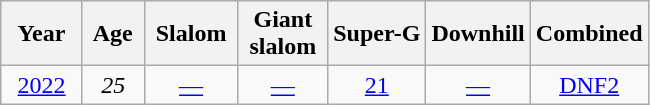<table class=wikitable style="text-align:center">
<tr>
<th>  Year  </th>
<th> Age </th>
<th> Slalom </th>
<th> Giant <br> slalom </th>
<th>Super-G</th>
<th>Downhill</th>
<th>Combined</th>
</tr>
<tr>
<td><a href='#'>2022</a></td>
<td><em>25</em></td>
<td><a href='#'>—</a></td>
<td><a href='#'>—</a></td>
<td><a href='#'>21</a></td>
<td><a href='#'>—</a></td>
<td><a href='#'>DNF2</a></td>
</tr>
</table>
